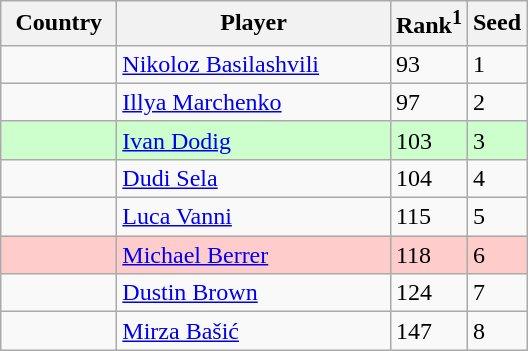<table class="sortable wikitable">
<tr>
<th width="70">Country</th>
<th width="175">Player</th>
<th>Rank<sup>1</sup></th>
<th>Seed</th>
</tr>
<tr>
<td></td>
<td><a href='#'>Nikoloz Basilashvili</a></td>
<td>93</td>
<td>1</td>
</tr>
<tr>
<td></td>
<td><a href='#'>Illya Marchenko</a></td>
<td>97</td>
<td>2</td>
</tr>
<tr style="background:#cfc;">
<td></td>
<td><a href='#'>Ivan Dodig</a></td>
<td>103</td>
<td>3</td>
</tr>
<tr>
<td></td>
<td><a href='#'>Dudi Sela</a></td>
<td>104</td>
<td>4</td>
</tr>
<tr>
<td></td>
<td><a href='#'>Luca Vanni</a></td>
<td>115</td>
<td>5</td>
</tr>
<tr style="background:#fcc;">
<td></td>
<td><a href='#'>Michael Berrer</a></td>
<td>118</td>
<td>6</td>
</tr>
<tr>
<td></td>
<td><a href='#'>Dustin Brown</a></td>
<td>124</td>
<td>7</td>
</tr>
<tr>
<td></td>
<td><a href='#'>Mirza Bašić</a></td>
<td>147</td>
<td>8</td>
</tr>
</table>
